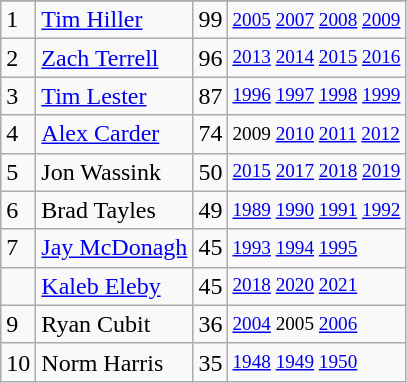<table class="wikitable">
<tr>
</tr>
<tr>
<td>1</td>
<td><a href='#'>Tim Hiller</a></td>
<td>99</td>
<td style="font-size:80%;"><a href='#'>2005</a> <a href='#'>2007</a> <a href='#'>2008</a> <a href='#'>2009</a></td>
</tr>
<tr>
<td>2</td>
<td><a href='#'>Zach Terrell</a></td>
<td>96</td>
<td style="font-size:80%;"><a href='#'>2013</a> <a href='#'>2014</a> <a href='#'>2015</a> <a href='#'>2016</a></td>
</tr>
<tr>
<td>3</td>
<td><a href='#'>Tim Lester</a></td>
<td>87</td>
<td style="font-size:80%;"><a href='#'>1996</a> <a href='#'>1997</a> <a href='#'>1998</a> <a href='#'>1999</a></td>
</tr>
<tr>
<td>4</td>
<td><a href='#'>Alex Carder</a></td>
<td>74</td>
<td style="font-size:80%;">2009 <a href='#'>2010</a> <a href='#'>2011</a> <a href='#'>2012</a></td>
</tr>
<tr>
<td>5</td>
<td>Jon Wassink</td>
<td>50</td>
<td style="font-size:80%;"><a href='#'>2015</a> <a href='#'>2017</a> <a href='#'>2018</a> <a href='#'>2019</a></td>
</tr>
<tr>
<td>6</td>
<td>Brad Tayles</td>
<td>49</td>
<td style="font-size:80%;"><a href='#'>1989</a> <a href='#'>1990</a> <a href='#'>1991</a> <a href='#'>1992</a></td>
</tr>
<tr>
<td>7</td>
<td><a href='#'>Jay McDonagh</a></td>
<td>45</td>
<td style="font-size:80%;"><a href='#'>1993</a> <a href='#'>1994</a> <a href='#'>1995</a></td>
</tr>
<tr>
<td></td>
<td><a href='#'>Kaleb Eleby</a></td>
<td>45</td>
<td style="font-size:80%;"><a href='#'>2018</a> <a href='#'>2020</a> <a href='#'>2021</a></td>
</tr>
<tr>
<td>9</td>
<td>Ryan Cubit</td>
<td>36</td>
<td style="font-size:80%;"><a href='#'>2004</a> 2005 <a href='#'>2006</a></td>
</tr>
<tr>
<td>10</td>
<td>Norm Harris</td>
<td>35</td>
<td style="font-size:80%;"><a href='#'>1948</a> <a href='#'>1949</a> <a href='#'>1950</a></td>
</tr>
</table>
